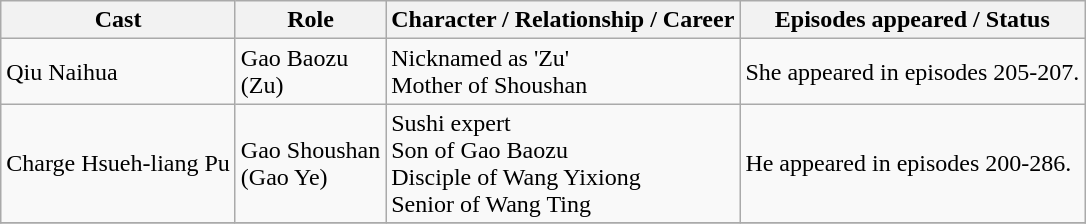<table class="wikitable">
<tr>
<th>Cast</th>
<th>Role</th>
<th>Character / Relationship / Career</th>
<th>Episodes appeared / Status</th>
</tr>
<tr>
<td>Qiu Naihua</td>
<td>Gao Baozu<br>(Zu)</td>
<td>Nicknamed as 'Zu'<br>Mother of Shoushan</td>
<td>She appeared in episodes 205-207.</td>
</tr>
<tr>
<td>Charge Hsueh-liang Pu</td>
<td>Gao Shoushan<br>(Gao Ye)</td>
<td>Sushi expert<br>Son of Gao Baozu<br>Disciple of Wang Yixiong<br>Senior of Wang Ting</td>
<td>He appeared in episodes 200-286.</td>
</tr>
<tr>
</tr>
</table>
